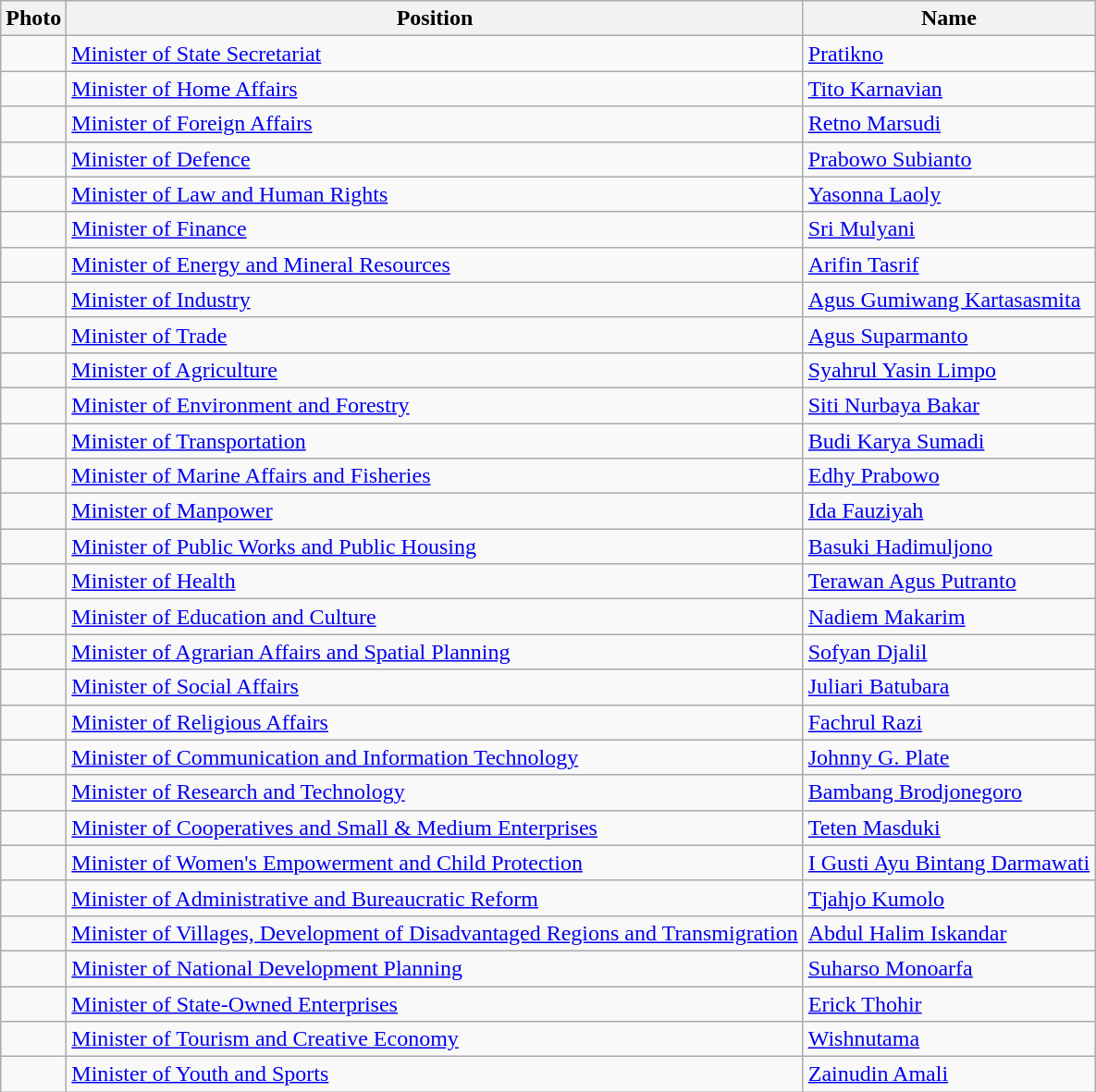<table class=wikitable>
<tr>
<th>Photo</th>
<th>Position</th>
<th>Name</th>
</tr>
<tr>
<td></td>
<td><a href='#'>Minister of State Secretariat</a></td>
<td><a href='#'>Pratikno</a></td>
</tr>
<tr>
<td></td>
<td><a href='#'>Minister of Home Affairs</a></td>
<td><a href='#'>Tito Karnavian</a></td>
</tr>
<tr>
<td></td>
<td><a href='#'>Minister of Foreign Affairs</a></td>
<td><a href='#'>Retno Marsudi</a></td>
</tr>
<tr>
<td></td>
<td><a href='#'>Minister of Defence</a></td>
<td><a href='#'>Prabowo Subianto</a></td>
</tr>
<tr>
<td></td>
<td><a href='#'>Minister of Law and Human Rights</a></td>
<td><a href='#'>Yasonna Laoly</a></td>
</tr>
<tr>
<td></td>
<td><a href='#'>Minister of Finance</a></td>
<td><a href='#'>Sri Mulyani</a></td>
</tr>
<tr>
<td></td>
<td><a href='#'>Minister of Energy and Mineral Resources</a></td>
<td><a href='#'>Arifin Tasrif</a></td>
</tr>
<tr>
<td></td>
<td><a href='#'>Minister of Industry</a></td>
<td><a href='#'>Agus Gumiwang Kartasasmita</a></td>
</tr>
<tr>
<td></td>
<td><a href='#'>Minister of Trade</a></td>
<td><a href='#'>Agus Suparmanto</a></td>
</tr>
<tr>
<td></td>
<td><a href='#'>Minister of Agriculture</a></td>
<td><a href='#'>Syahrul Yasin Limpo</a></td>
</tr>
<tr>
<td></td>
<td><a href='#'>Minister of Environment and Forestry</a></td>
<td><a href='#'>Siti Nurbaya Bakar</a></td>
</tr>
<tr>
<td></td>
<td><a href='#'>Minister of Transportation</a></td>
<td><a href='#'>Budi Karya Sumadi</a></td>
</tr>
<tr>
<td></td>
<td><a href='#'>Minister of Marine Affairs and Fisheries</a></td>
<td><a href='#'>Edhy Prabowo</a></td>
</tr>
<tr>
<td></td>
<td><a href='#'>Minister of Manpower</a></td>
<td><a href='#'>Ida Fauziyah</a></td>
</tr>
<tr>
<td></td>
<td><a href='#'>Minister of Public Works and Public Housing</a></td>
<td><a href='#'>Basuki Hadimuljono</a></td>
</tr>
<tr>
<td></td>
<td><a href='#'>Minister of Health</a></td>
<td><a href='#'>Terawan Agus Putranto</a></td>
</tr>
<tr>
<td></td>
<td><a href='#'>Minister of Education and Culture</a></td>
<td><a href='#'>Nadiem Makarim</a></td>
</tr>
<tr>
<td></td>
<td><a href='#'>Minister of Agrarian Affairs and Spatial Planning</a></td>
<td><a href='#'>Sofyan Djalil</a></td>
</tr>
<tr>
<td></td>
<td><a href='#'>Minister of Social Affairs</a></td>
<td><a href='#'>Juliari Batubara</a></td>
</tr>
<tr>
<td></td>
<td><a href='#'>Minister of Religious Affairs</a></td>
<td><a href='#'>Fachrul Razi</a></td>
</tr>
<tr>
<td></td>
<td><a href='#'>Minister of Communication and Information Technology</a></td>
<td><a href='#'>Johnny G. Plate</a></td>
</tr>
<tr>
<td></td>
<td><a href='#'>Minister of Research and Technology</a></td>
<td><a href='#'>Bambang Brodjonegoro</a></td>
</tr>
<tr>
<td></td>
<td><a href='#'>Minister of Cooperatives and Small & Medium Enterprises</a></td>
<td><a href='#'>Teten Masduki</a></td>
</tr>
<tr>
<td></td>
<td><a href='#'>Minister of Women's Empowerment and Child Protection</a></td>
<td><a href='#'>I Gusti Ayu Bintang Darmawati</a></td>
</tr>
<tr>
<td></td>
<td><a href='#'>Minister of Administrative and Bureaucratic Reform</a></td>
<td><a href='#'>Tjahjo Kumolo</a></td>
</tr>
<tr>
<td></td>
<td><a href='#'>Minister of Villages, Development of Disadvantaged Regions and Transmigration</a></td>
<td><a href='#'>Abdul Halim Iskandar</a></td>
</tr>
<tr>
<td></td>
<td><a href='#'>Minister of National Development Planning</a></td>
<td><a href='#'>Suharso Monoarfa</a></td>
</tr>
<tr>
<td></td>
<td><a href='#'>Minister of State-Owned Enterprises</a></td>
<td><a href='#'>Erick Thohir</a></td>
</tr>
<tr>
<td></td>
<td><a href='#'>Minister of Tourism and Creative Economy</a></td>
<td><a href='#'>Wishnutama</a></td>
</tr>
<tr>
<td></td>
<td><a href='#'>Minister of Youth and Sports</a></td>
<td><a href='#'>Zainudin Amali</a></td>
</tr>
</table>
